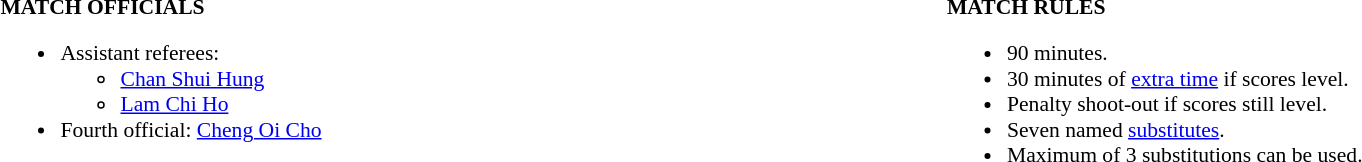<table width=100% style="font-size: 90%">
<tr>
<td width=50% valign=top><br><strong>MATCH OFFICIALS</strong><ul><li>Assistant referees:<ul><li><a href='#'>Chan Shui Hung</a></li><li><a href='#'>Lam Chi Ho</a></li></ul></li><li>Fourth official: <a href='#'>Cheng Oi Cho</a></li></ul></td>
<td width=50% valign=top><br><strong>MATCH RULES</strong><ul><li>90 minutes.</li><li>30 minutes of <a href='#'>extra time</a> if scores level.</li><li>Penalty shoot-out if scores still level.</li><li>Seven named <a href='#'>substitutes</a>.</li><li>Maximum of 3 substitutions can be used.</li></ul></td>
</tr>
</table>
